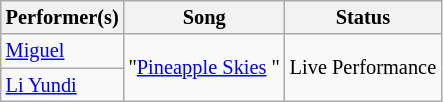<table class="wikitable" style="font-size:85%">
<tr>
<th>Performer(s)</th>
<th>Song</th>
<th>Status</th>
</tr>
<tr>
<td> <a href='#'>Miguel</a></td>
<td rowspan="2">"<a href='#'>Pineapple Skies</a> "</td>
<td rowspan="2">Live Performance</td>
</tr>
<tr>
<td> <a href='#'>Li Yundi</a></td>
</tr>
</table>
